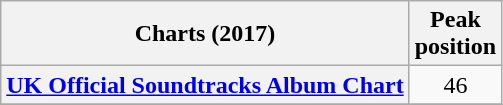<table class="wikitable sortable plainrowheaders">
<tr>
<th>Charts (2017)</th>
<th>Peak<br>position</th>
</tr>
<tr>
<th scope="row"><a href='#'>UK Official Soundtracks Album Chart</a></th>
<td style="text-align:center;">46</td>
</tr>
<tr>
</tr>
</table>
